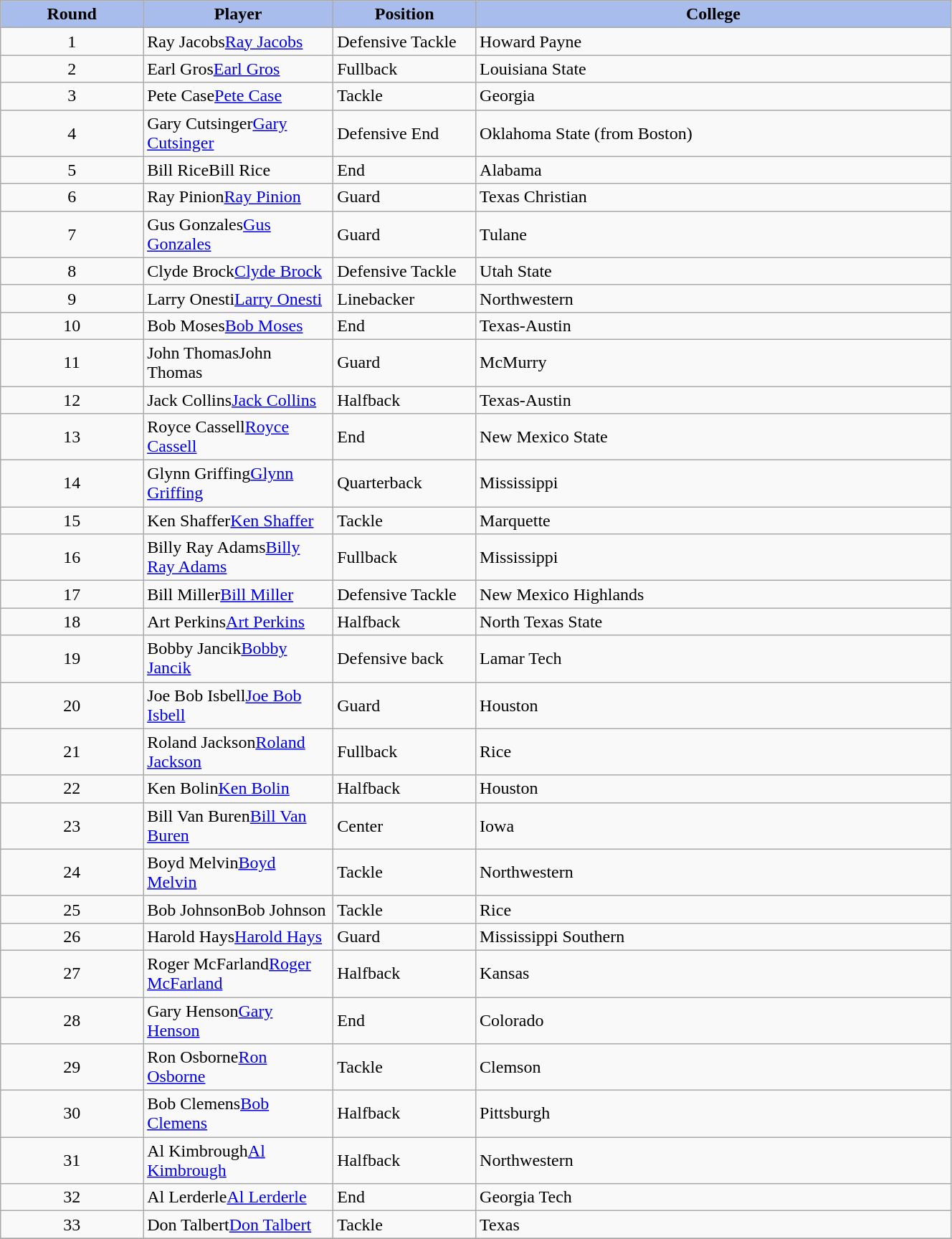<table class="wikitable sortable sortable" style="width: 70%">
<tr>
<th style="background:#A8BDEC;" width=15%>Round</th>
<th width=20% style="background:#A8BDEC;">Player</th>
<th width=15% style="background:#A8BDEC;">Position</th>
<th style="background:#A8BDEC;">College</th>
</tr>
<tr>
<td align=center>1</td>
<td><span>Ray Jacobs</span><a href='#'>Ray Jacobs</a></td>
<td>Defensive Tackle</td>
<td>Howard Payne</td>
</tr>
<tr>
<td align=center>2</td>
<td><span>Earl Gros</span><a href='#'>Earl Gros</a></td>
<td>Fullback</td>
<td>Louisiana State</td>
</tr>
<tr>
<td align=center>3</td>
<td><span>Pete Case</span><a href='#'>Pete Case</a></td>
<td>Tackle</td>
<td>Georgia</td>
</tr>
<tr>
<td align=center>4</td>
<td><span>Gary Cutsinger</span><a href='#'>Gary Cutsinger</a></td>
<td>Defensive End</td>
<td>Oklahoma State (from Boston)</td>
</tr>
<tr>
<td align=center>5</td>
<td><span>Bill Rice</span>Bill Rice</td>
<td>End</td>
<td>Alabama</td>
</tr>
<tr>
<td align=center>6</td>
<td><span>Ray Pinion</span><a href='#'>Ray Pinion</a></td>
<td>Guard</td>
<td>Texas Christian</td>
</tr>
<tr>
<td align=center>7</td>
<td><span>Gus Gonzales</span><a href='#'>Gus Gonzales</a></td>
<td>Guard</td>
<td>Tulane</td>
</tr>
<tr>
<td align=center>8</td>
<td><span>Clyde Brock</span><a href='#'>Clyde Brock</a></td>
<td>Defensive Tackle</td>
<td>Utah State</td>
</tr>
<tr>
<td align=center>9</td>
<td><span>Larry Onesti</span><a href='#'>Larry Onesti</a></td>
<td>Linebacker</td>
<td>Northwestern</td>
</tr>
<tr>
<td align=center>10</td>
<td><span>Bob Moses</span><a href='#'>Bob Moses</a></td>
<td>End</td>
<td>Texas-Austin</td>
</tr>
<tr>
<td align=center>11</td>
<td><span>John Thomas</span>John Thomas</td>
<td>Guard</td>
<td>McMurry</td>
</tr>
<tr>
<td align=center>12</td>
<td><span>Jack Collins</span><a href='#'>Jack Collins</a></td>
<td>Halfback</td>
<td>Texas-Austin</td>
</tr>
<tr>
<td align=center>13</td>
<td><span>Royce Cassell</span><a href='#'>Royce Cassell</a></td>
<td>End</td>
<td>New Mexico State</td>
</tr>
<tr>
<td align=center>14</td>
<td><span>Glynn Griffing</span><a href='#'>Glynn Griffing</a></td>
<td>Quarterback</td>
<td>Mississippi</td>
</tr>
<tr>
<td align=center>15</td>
<td><span>Ken Shaffer</span><a href='#'>Ken Shaffer</a></td>
<td>Tackle</td>
<td>Marquette</td>
</tr>
<tr>
<td align=center>16</td>
<td><span>Billy Ray Adams</span><a href='#'>Billy Ray Adams</a></td>
<td>Fullback</td>
<td>Mississippi</td>
</tr>
<tr>
<td align=center>17</td>
<td><span>Bill Miller</span><a href='#'>Bill Miller</a></td>
<td>Defensive Tackle</td>
<td>New Mexico Highlands</td>
</tr>
<tr>
<td align=center>18</td>
<td><span>Art Perkins</span><a href='#'>Art Perkins</a></td>
<td>Halfback</td>
<td>North Texas State</td>
</tr>
<tr>
<td align=center>19</td>
<td><span>Bobby Jancik</span><a href='#'>Bobby Jancik</a></td>
<td>Defensive back</td>
<td>Lamar Tech</td>
</tr>
<tr>
<td align=center>20</td>
<td><span>Joe Bob Isbell</span><a href='#'>Joe Bob Isbell</a></td>
<td>Guard</td>
<td>Houston</td>
</tr>
<tr>
<td align=center>21</td>
<td><span>Roland Jackson</span><a href='#'>Roland Jackson</a></td>
<td>Fullback</td>
<td>Rice</td>
</tr>
<tr>
<td align=center>22</td>
<td><span>Ken Bolin</span><a href='#'>Ken Bolin</a></td>
<td>Halfback</td>
<td>Houston</td>
</tr>
<tr>
<td align=center>23</td>
<td><span>Bill Van Buren</span><a href='#'>Bill Van Buren</a></td>
<td>Center</td>
<td>Iowa</td>
</tr>
<tr>
<td align=center>24</td>
<td><span>Boyd Melvin</span><a href='#'>Boyd Melvin</a></td>
<td>Tackle</td>
<td>Northwestern</td>
</tr>
<tr>
<td align=center>25</td>
<td><span>Bob Johnson</span>Bob Johnson</td>
<td>Tackle</td>
<td>Rice</td>
</tr>
<tr>
<td align=center>26</td>
<td><span>Harold Hays</span><a href='#'>Harold Hays</a></td>
<td>Guard</td>
<td>Mississippi Southern</td>
</tr>
<tr>
<td align=center>27</td>
<td><span>Roger McFarland</span><a href='#'>Roger McFarland</a></td>
<td>Halfback</td>
<td>Kansas</td>
</tr>
<tr>
<td align=center>28</td>
<td><span>Gary Henson</span><a href='#'>Gary Henson</a></td>
<td>End</td>
<td>Colorado</td>
</tr>
<tr>
<td align=center>29</td>
<td><span>Ron Osborne</span><a href='#'>Ron Osborne</a></td>
<td>Tackle</td>
<td>Clemson</td>
</tr>
<tr>
<td align=center>30</td>
<td><span>Bob Clemens</span><a href='#'>Bob Clemens</a></td>
<td>Halfback</td>
<td>Pittsburgh</td>
</tr>
<tr>
<td align=center>31</td>
<td><span>Al Kimbrough</span><a href='#'>Al Kimbrough</a></td>
<td>Halfback</td>
<td>Northwestern</td>
</tr>
<tr>
<td align=center>32</td>
<td><span>Al Lerderle</span><a href='#'>Al Lerderle</a></td>
<td>End</td>
<td>Georgia Tech</td>
</tr>
<tr>
<td align=center>33</td>
<td><span>Don Talbert</span><a href='#'>Don Talbert</a></td>
<td>Tackle</td>
<td>Texas</td>
</tr>
<tr>
</tr>
</table>
